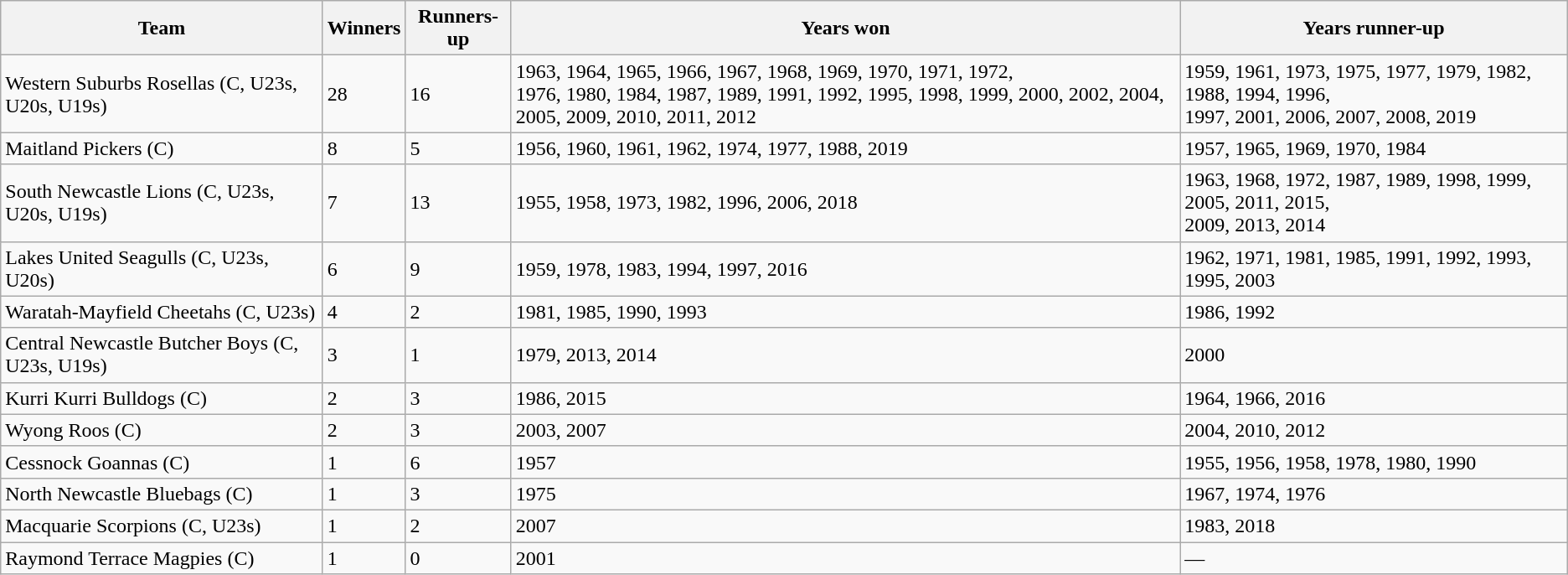<table class="wikitable sortable">
<tr>
<th>Team</th>
<th>Winners</th>
<th>Runners-up</th>
<th>Years won</th>
<th>Years runner-up</th>
</tr>
<tr>
<td> Western Suburbs Rosellas (C, U23s, U20s, U19s)</td>
<td>28</td>
<td>16</td>
<td>1963, 1964, 1965, 1966, 1967, 1968, 1969, 1970, 1971, 1972,<br>1976, 1980, 1984, 1987, 1989, 1991, 1992, 1995, 1998, 1999,
2000, 2002, 2004, 2005, 2009, 2010, 2011, 2012</td>
<td>1959, 1961, 1973, 1975, 1977, 1979, 1982, 1988, 1994, 1996,<br>1997, 2001, 2006, 2007, 2008, 2019</td>
</tr>
<tr>
<td> Maitland Pickers (C)</td>
<td>8</td>
<td>5</td>
<td>1956, 1960, 1961, 1962, 1974, 1977, 1988, 2019</td>
<td>1957, 1965, 1969, 1970, 1984</td>
</tr>
<tr>
<td> South Newcastle Lions (C, U23s, U20s, U19s)</td>
<td>7</td>
<td>13</td>
<td>1955, 1958, 1973, 1982, 1996, 2006, 2018</td>
<td>1963, 1968, 1972, 1987, 1989, 1998, 1999, 2005, 2011, 2015,<br>2009, 2013, 2014</td>
</tr>
<tr>
<td>  Lakes United Seagulls (C, U23s, U20s)</td>
<td>6</td>
<td>9</td>
<td>1959, 1978, 1983, 1994, 1997, 2016</td>
<td>1962, 1971, 1981, 1985, 1991, 1992, 1993, 1995, 2003</td>
</tr>
<tr>
<td> Waratah-Mayfield Cheetahs (C, U23s)</td>
<td>4</td>
<td>2</td>
<td>1981, 1985, 1990, 1993</td>
<td>1986, 1992</td>
</tr>
<tr>
<td> Central Newcastle Butcher Boys (C, U23s, U19s)</td>
<td>3</td>
<td>1</td>
<td>1979, 2013, 2014</td>
<td>2000</td>
</tr>
<tr>
<td> Kurri Kurri Bulldogs (C)</td>
<td>2</td>
<td>3</td>
<td>1986, 2015</td>
<td>1964, 1966, 2016</td>
</tr>
<tr>
<td> Wyong Roos (C)</td>
<td>2</td>
<td>3</td>
<td>2003, 2007</td>
<td>2004, 2010, 2012</td>
</tr>
<tr>
<td> Cessnock Goannas (C)</td>
<td>1</td>
<td>6</td>
<td>1957</td>
<td>1955, 1956, 1958, 1978, 1980, 1990</td>
</tr>
<tr>
<td> North Newcastle Bluebags (C)</td>
<td>1</td>
<td>3</td>
<td>1975</td>
<td>1967, 1974, 1976</td>
</tr>
<tr>
<td> Macquarie Scorpions (C, U23s)</td>
<td>1</td>
<td>2</td>
<td>2007</td>
<td>1983, 2018</td>
</tr>
<tr>
<td> Raymond Terrace Magpies (C)</td>
<td>1</td>
<td>0</td>
<td>2001</td>
<td>—</td>
</tr>
</table>
